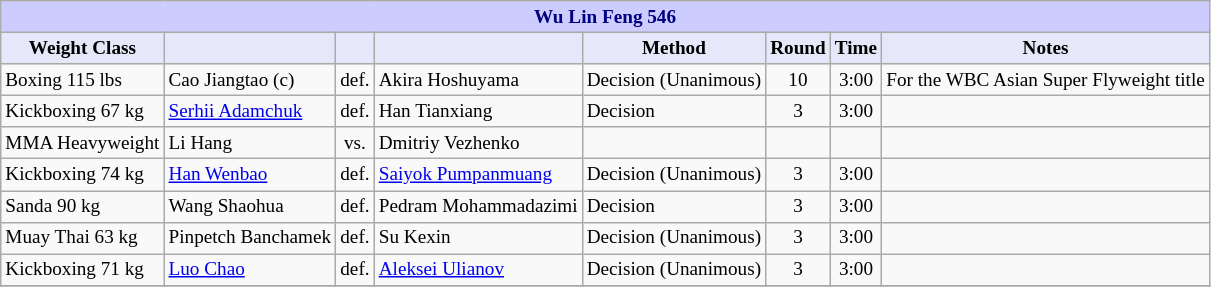<table class="wikitable" style="font-size: 80%;">
<tr>
<th colspan="8" style="background-color: #ccf; color: #000080; text-align: center;">Wu Lin Feng 546</th>
</tr>
<tr>
<th colspan="1" style="background-color: #E6E8FA; color: #000000; text-align: center;">Weight Class</th>
<th colspan="1" style="background-color: #E6E8FA; color: #000000; text-align: center;"></th>
<th colspan="1" style="background-color: #E6E8FA; color: #000000; text-align: center;"></th>
<th colspan="1" style="background-color: #E6E8FA; color: #000000; text-align: center;"></th>
<th colspan="1" style="background-color: #E6E8FA; color: #000000; text-align: center;">Method</th>
<th colspan="1" style="background-color: #E6E8FA; color: #000000; text-align: center;">Round</th>
<th colspan="1" style="background-color: #E6E8FA; color: #000000; text-align: center;">Time</th>
<th colspan="1" style="background-color: #E6E8FA; color: #000000; text-align: center;">Notes</th>
</tr>
<tr>
<td>Boxing 115 lbs</td>
<td> Cao Jiangtao (c)</td>
<td align=center>def.</td>
<td> Akira Hoshuyama</td>
<td>Decision (Unanimous)</td>
<td align=center>10</td>
<td align=center>3:00</td>
<td>For the WBC Asian Super Flyweight title</td>
</tr>
<tr>
<td>Kickboxing 67 kg</td>
<td> <a href='#'>Serhii Adamchuk</a></td>
<td align=center>def.</td>
<td> Han Tianxiang</td>
<td>Decision</td>
<td align=center>3</td>
<td align=center>3:00</td>
<td></td>
</tr>
<tr>
<td>MMA Heavyweight</td>
<td> Li Hang</td>
<td align=center>vs.</td>
<td> Dmitriy Vezhenko</td>
<td></td>
<td align=center></td>
<td align=center></td>
<td></td>
</tr>
<tr>
<td>Kickboxing 74 kg</td>
<td> <a href='#'>Han Wenbao</a></td>
<td align=center>def.</td>
<td> <a href='#'>Saiyok Pumpanmuang</a></td>
<td>Decision (Unanimous)</td>
<td align=center>3</td>
<td align=center>3:00</td>
</tr>
<tr>
<td>Sanda 90 kg</td>
<td> Wang Shaohua</td>
<td align=center>def.</td>
<td> Pedram Mohammadazimi</td>
<td>Decision</td>
<td align=center>3</td>
<td align=center>3:00</td>
<td></td>
</tr>
<tr>
<td>Muay Thai 63 kg</td>
<td> Pinpetch Banchamek</td>
<td align=center>def.</td>
<td> Su Kexin</td>
<td>Decision (Unanimous)</td>
<td align=center>3</td>
<td align=center>3:00</td>
<td></td>
</tr>
<tr>
<td>Kickboxing 71 kg</td>
<td> <a href='#'>Luo Chao</a></td>
<td align=center>def.</td>
<td> <a href='#'>Aleksei Ulianov</a></td>
<td>Decision (Unanimous)</td>
<td align=center>3</td>
<td align=center>3:00</td>
<td></td>
</tr>
<tr>
</tr>
</table>
